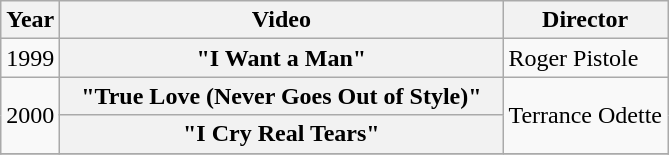<table class="wikitable plainrowheaders">
<tr>
<th>Year</th>
<th style="width:18em;">Video</th>
<th>Director</th>
</tr>
<tr>
<td>1999</td>
<th scope="row">"I Want a Man"</th>
<td>Roger Pistole</td>
</tr>
<tr>
<td rowspan="2">2000</td>
<th scope="row">"True Love (Never Goes Out of Style)"</th>
<td rowspan="2">Terrance Odette</td>
</tr>
<tr>
<th scope="row">"I Cry Real Tears"</th>
</tr>
<tr>
</tr>
</table>
